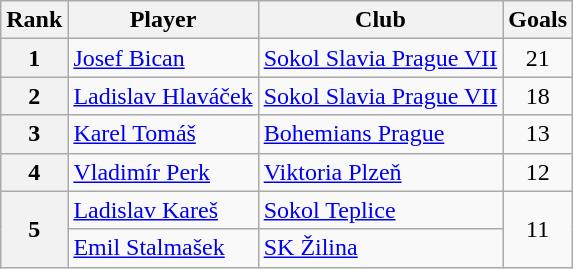<table class="wikitable" style="text-align:center">
<tr>
<th>Rank</th>
<th>Player</th>
<th>Club</th>
<th>Goals</th>
</tr>
<tr>
<th>1</th>
<td align="left"> <a href='#'>Josef Bican</a></td>
<td align="left"><a href='#'>Sokol Slavia Prague VII</a></td>
<td>21</td>
</tr>
<tr>
<th>2</th>
<td align="left"> <a href='#'>Ladislav Hlaváček</a></td>
<td align="left"><a href='#'>Sokol Slavia Prague VII</a></td>
<td>18</td>
</tr>
<tr>
<th>3</th>
<td align="left"> <a href='#'>Karel Tomáš</a></td>
<td align="left"><a href='#'>Bohemians Prague</a></td>
<td>13</td>
</tr>
<tr>
<th>4</th>
<td align="left"> <a href='#'>Vladimír Perk</a></td>
<td align="left"><a href='#'>Viktoria Plzeň</a></td>
<td>12</td>
</tr>
<tr>
<th rowspan="2">5</th>
<td align="left"> <a href='#'>Ladislav Kareš</a></td>
<td align="left"><a href='#'>Sokol Teplice</a></td>
<td rowspan="2">11</td>
</tr>
<tr>
<td align="left"> <a href='#'>Emil Stalmašek</a></td>
<td align="left"><a href='#'>SK Žilina</a></td>
</tr>
</table>
